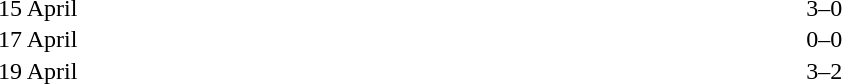<table cellspacing=1 width=70%>
<tr>
<th width=25%></th>
<th width=30%></th>
<th width=15%></th>
<th width=30%></th>
</tr>
<tr>
<td>15 April</td>
<td align=right></td>
<td align=center>3–0</td>
<td></td>
</tr>
<tr>
<td>17 April</td>
<td align=right></td>
<td align=center>0–0</td>
<td></td>
</tr>
<tr>
<td>19 April</td>
<td align=right></td>
<td align=center>3–2</td>
<td></td>
</tr>
</table>
